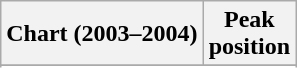<table class="wikitable sortable plainrowheaders" style="text-align:center">
<tr>
<th scope="col">Chart (2003–2004)</th>
<th scope="col">Peak<br>position</th>
</tr>
<tr>
</tr>
<tr>
</tr>
<tr>
</tr>
<tr>
</tr>
<tr>
</tr>
<tr>
</tr>
<tr>
</tr>
<tr>
</tr>
</table>
